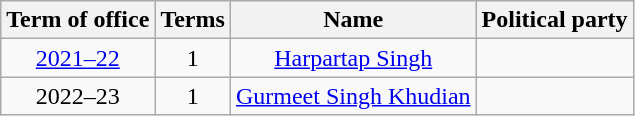<table class="wikitable sortable">
<tr>
<th>Term of office</th>
<th>Terms</th>
<th>Name</th>
<th colspan="2">Political party</th>
</tr>
<tr align="center">
<td><a href='#'>2021–22</a></td>
<td>1</td>
<td><a href='#'>Harpartap Singh</a></td>
<td></td>
</tr>
<tr align="center">
<td>2022–23</td>
<td>1</td>
<td><a href='#'>Gurmeet Singh Khudian</a></td>
<td></td>
</tr>
</table>
